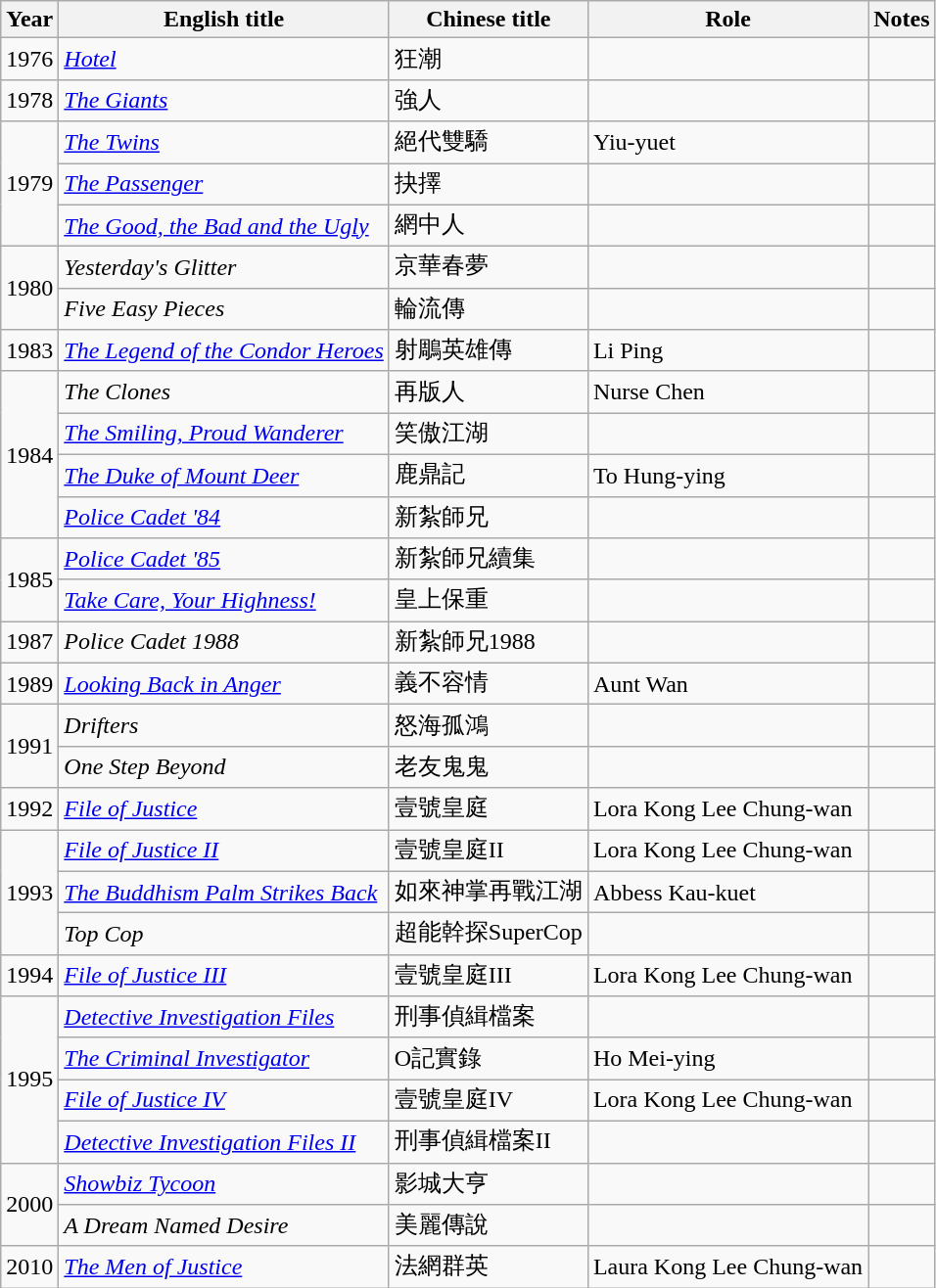<table class="wikitable">
<tr>
<th>Year</th>
<th>English title</th>
<th>Chinese title</th>
<th>Role</th>
<th>Notes</th>
</tr>
<tr>
<td>1976</td>
<td><em><a href='#'>Hotel</a></em></td>
<td>狂潮</td>
<td></td>
<td></td>
</tr>
<tr>
<td>1978</td>
<td><em><a href='#'>The Giants</a></em></td>
<td>強人</td>
<td></td>
<td></td>
</tr>
<tr>
<td rowspan=3>1979</td>
<td><em><a href='#'>The Twins</a></em></td>
<td>絕代雙驕</td>
<td>Yiu-yuet</td>
<td></td>
</tr>
<tr>
<td><em><a href='#'>The Passenger</a></em></td>
<td>抉擇</td>
<td></td>
<td></td>
</tr>
<tr>
<td><em><a href='#'>The Good, the Bad and the Ugly</a></em></td>
<td>網中人</td>
<td></td>
<td></td>
</tr>
<tr>
<td rowspan=2>1980</td>
<td><em>Yesterday's Glitter</em></td>
<td>京華春夢</td>
<td></td>
<td></td>
</tr>
<tr>
<td><em>Five Easy Pieces</em></td>
<td>輪流傳</td>
<td></td>
<td></td>
</tr>
<tr>
<td>1983</td>
<td><em><a href='#'>The Legend of the Condor Heroes</a></em></td>
<td>射鵰英雄傳</td>
<td>Li Ping</td>
<td></td>
</tr>
<tr>
<td rowspan=4>1984</td>
<td><em>The Clones</em></td>
<td>再版人</td>
<td>Nurse Chen</td>
<td></td>
</tr>
<tr>
<td><em><a href='#'>The Smiling, Proud Wanderer</a></em></td>
<td>笑傲江湖</td>
<td></td>
<td></td>
</tr>
<tr>
<td><em><a href='#'>The Duke of Mount Deer</a></em></td>
<td>鹿鼎記</td>
<td>To Hung-ying</td>
<td></td>
</tr>
<tr>
<td><em><a href='#'>Police Cadet '84</a></em></td>
<td>新紮師兄</td>
<td></td>
<td></td>
</tr>
<tr>
<td rowspan="2">1985</td>
<td><em><a href='#'>Police Cadet '85</a></em></td>
<td>新紮師兄續集</td>
<td></td>
<td></td>
</tr>
<tr>
<td><em><a href='#'>Take Care, Your Highness!</a></em></td>
<td>皇上保重</td>
<td></td>
<td></td>
</tr>
<tr>
<td>1987</td>
<td><em>Police Cadet 1988</em></td>
<td>新紮師兄1988</td>
<td></td>
<td></td>
</tr>
<tr>
<td>1989</td>
<td><em><a href='#'>Looking Back in Anger</a></em></td>
<td>義不容情</td>
<td>Aunt Wan</td>
<td></td>
</tr>
<tr>
<td rowspan=2>1991</td>
<td><em>Drifters</em></td>
<td>怒海孤鴻</td>
<td></td>
<td></td>
</tr>
<tr>
<td><em>One Step Beyond</em></td>
<td>老友鬼鬼</td>
<td></td>
<td></td>
</tr>
<tr>
<td>1992</td>
<td><em><a href='#'>File of Justice</a></em></td>
<td>壹號皇庭</td>
<td>Lora Kong Lee Chung-wan</td>
<td></td>
</tr>
<tr>
<td rowspan=3>1993</td>
<td><em><a href='#'>File of Justice II</a></em></td>
<td>壹號皇庭II</td>
<td>Lora Kong Lee Chung-wan</td>
<td></td>
</tr>
<tr>
<td><em><a href='#'>The Buddhism Palm Strikes Back</a></em></td>
<td>如來神掌再戰江湖</td>
<td>Abbess Kau-kuet</td>
<td></td>
</tr>
<tr>
<td><em>Top Cop</em></td>
<td>超能幹探SuperCop</td>
<td></td>
<td></td>
</tr>
<tr>
<td>1994</td>
<td><em><a href='#'>File of Justice III</a></em></td>
<td>壹號皇庭III</td>
<td>Lora Kong Lee Chung-wan</td>
<td></td>
</tr>
<tr>
<td rowspan=4>1995</td>
<td><em><a href='#'>Detective Investigation Files</a></em></td>
<td>刑事偵緝檔案</td>
<td></td>
<td></td>
</tr>
<tr>
<td><em><a href='#'>The Criminal Investigator</a></em></td>
<td>O記實錄</td>
<td>Ho Mei-ying</td>
<td></td>
</tr>
<tr>
<td><em><a href='#'>File of Justice IV</a></em></td>
<td>壹號皇庭IV</td>
<td>Lora Kong Lee Chung-wan</td>
<td></td>
</tr>
<tr>
<td><em><a href='#'>Detective Investigation Files II</a></em></td>
<td>刑事偵緝檔案II</td>
<td></td>
<td></td>
</tr>
<tr>
<td rowspan=2>2000</td>
<td><em><a href='#'>Showbiz Tycoon</a></em></td>
<td>影城大亨</td>
<td></td>
<td></td>
</tr>
<tr>
<td><em>A Dream Named Desire</em></td>
<td>美麗傳說</td>
<td></td>
<td></td>
</tr>
<tr>
<td>2010</td>
<td><em><a href='#'>The Men of Justice</a></em></td>
<td>法網群英</td>
<td>Laura Kong Lee Chung-wan</td>
<td></td>
</tr>
</table>
